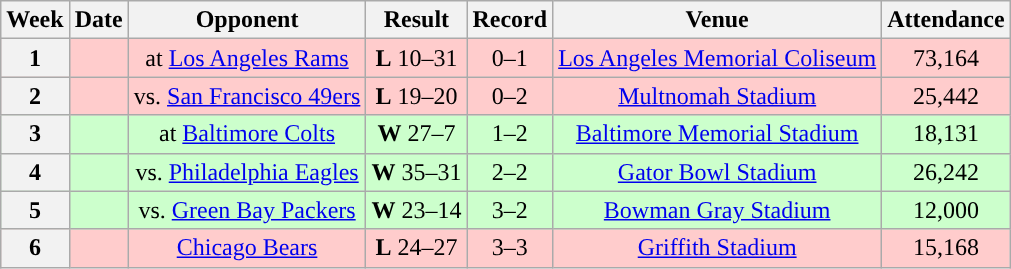<table class="wikitable" style="text-align:center">
<tr>
<th>Week</th>
<th>Date</th>
<th>Opponent</th>
<th>Result</th>
<th>Record</th>
<th>Venue</th>
<th>Attendance</th>
</tr>
<tr style="background:#fcc;">
<th>1</th>
<td></td>
<td>at <a href='#'>Los Angeles Rams</a></td>
<td><strong>L</strong> 10–31</td>
<td>0–1</td>
<td><a href='#'>Los Angeles Memorial Coliseum</a></td>
<td>73,164</td>
</tr>
<tr style="background:#fcc;">
<th>2</th>
<td></td>
<td>vs. <a href='#'>San Francisco 49ers</a></td>
<td><strong>L</strong> 19–20</td>
<td>0–2</td>
<td><a href='#'>Multnomah Stadium</a> </td>
<td>25,442</td>
</tr>
<tr style="background:#cfc;">
<th>3</th>
<td></td>
<td>at <a href='#'>Baltimore Colts</a></td>
<td><strong>W</strong> 27–7</td>
<td>1–2</td>
<td><a href='#'>Baltimore Memorial Stadium</a></td>
<td>18,131</td>
</tr>
<tr style="background:#cfc;">
<th>4</th>
<td></td>
<td>vs. <a href='#'>Philadelphia Eagles</a></td>
<td><strong>W</strong> 35–31</td>
<td>2–2</td>
<td><a href='#'>Gator Bowl Stadium</a> </td>
<td>26,242</td>
</tr>
<tr style="background:#cfc;">
<th>5</th>
<td></td>
<td>vs. <a href='#'>Green Bay Packers</a></td>
<td><strong>W</strong> 23–14</td>
<td>3–2</td>
<td><a href='#'>Bowman Gray Stadium</a> </td>
<td>12,000</td>
</tr>
<tr style="background:#fcc;">
<th>6</th>
<td></td>
<td><a href='#'>Chicago Bears</a></td>
<td><strong>L</strong> 24–27</td>
<td>3–3</td>
<td><a href='#'>Griffith Stadium</a></td>
<td>15,168</td>
</tr>
</table>
